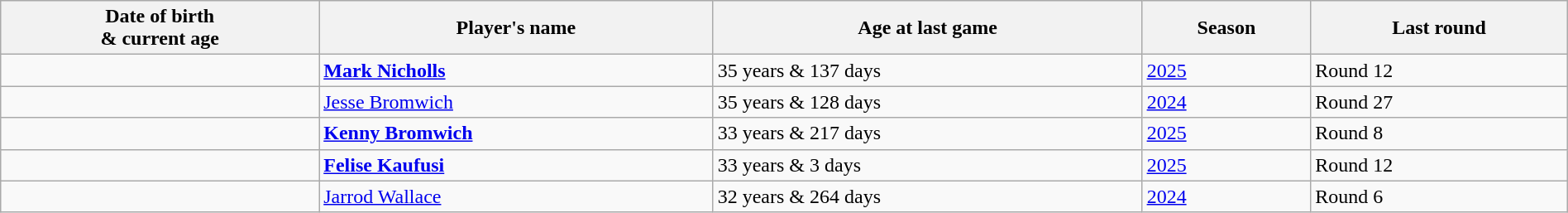<table class="wikitable" style="width:100%;">
<tr>
<th>Date of birth<br>& current age</th>
<th>Player's name</th>
<th>Age at last game</th>
<th>Season</th>
<th>Last round</th>
</tr>
<tr>
<td></td>
<td><a href='#'><strong>Mark Nicholls</strong></a></td>
<td>35 years & 137 days</td>
<td><a href='#'>2025</a></td>
<td>Round 12</td>
</tr>
<tr>
<td></td>
<td><a href='#'>Jesse Bromwich</a></td>
<td>35 years & 128 days</td>
<td><a href='#'>2024</a></td>
<td>Round 27</td>
</tr>
<tr>
<td></td>
<td><strong><a href='#'>Kenny Bromwich</a></strong></td>
<td>33 years & 217 days</td>
<td><a href='#'>2025</a></td>
<td>Round 8</td>
</tr>
<tr>
<td></td>
<td><strong><a href='#'>Felise Kaufusi</a></strong></td>
<td>33 years & 3 days</td>
<td><a href='#'>2025</a></td>
<td>Round 12</td>
</tr>
<tr>
<td></td>
<td><a href='#'>Jarrod Wallace</a></td>
<td>32 years & 264 days</td>
<td><a href='#'>2024</a></td>
<td>Round 6</td>
</tr>
</table>
